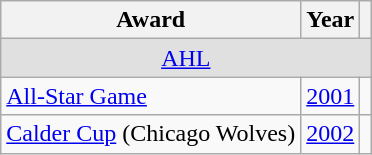<table class="wikitable">
<tr>
<th>Award</th>
<th>Year</th>
<th></th>
</tr>
<tr ALIGN="center" bgcolor="#e0e0e0">
<td colspan="3"><a href='#'>AHL</a></td>
</tr>
<tr>
<td><a href='#'>All-Star Game</a></td>
<td><a href='#'>2001</a></td>
<td></td>
</tr>
<tr>
<td><a href='#'>Calder Cup</a> (Chicago Wolves)</td>
<td><a href='#'>2002</a></td>
<td></td>
</tr>
</table>
